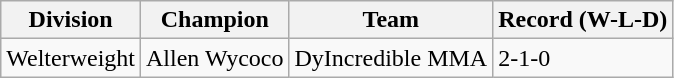<table class="wikitable">
<tr>
<th>Division</th>
<th>Champion</th>
<th>Team</th>
<th>Record (W-L-D)</th>
</tr>
<tr>
<td>Welterweight</td>
<td> Allen Wycoco</td>
<td>DyIncredible MMA</td>
<td>2-1-0</td>
</tr>
</table>
